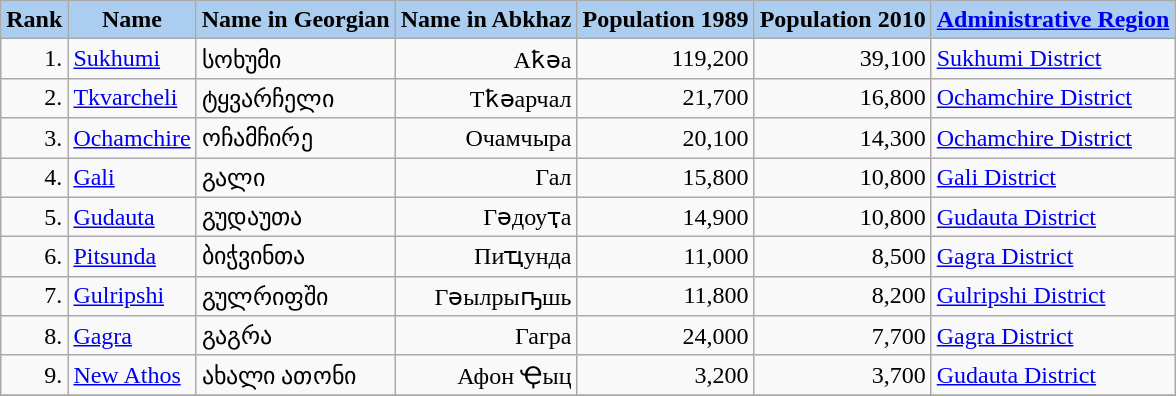<table class="wikitable sortable" style="text-align:right;">
<tr>
<th align="center" style="background-color:#ABCDEF">Rank</th>
<th align="center" style="background-color:#ABCDEF">Name</th>
<th align="center" style="background-color:#ABCDEF">Name in Georgian</th>
<th align="center" style="background-color:#ABCDEF">Name in Abkhaz</th>
<th align="center" style="background-color:#ABCDEF">Population 1989</th>
<th align="center" style="background-color:#ABCDEF">Population 2010</th>
<th align="center" style="background-color:#ABCDEF"><a href='#'>Administrative Region</a></th>
</tr>
<tr bgcolor="#F9F9F9">
<td>1.</td>
<td align="left"><a href='#'>Sukhumi</a></td>
<td align="left">სოხუმი</td>
<td>Аҟәа</td>
<td>119,200</td>
<td>39,100</td>
<td align="left"><a href='#'>Sukhumi District</a></td>
</tr>
<tr bgcolor="#F9F9F9">
<td>2.</td>
<td align="left"><a href='#'>Tkvarcheli</a></td>
<td align="left">ტყვარჩელი</td>
<td>Тҟәарчал</td>
<td>21,700</td>
<td>16,800</td>
<td align="left"><a href='#'>Ochamchire District</a></td>
</tr>
<tr bgcolor="#F9F9F9">
<td>3.</td>
<td align="left"><a href='#'>Ochamchire</a></td>
<td align="left">ოჩამჩირე</td>
<td>Очамчыра</td>
<td>20,100</td>
<td>14,300</td>
<td align="left"><a href='#'>Ochamchire District</a></td>
</tr>
<tr bgcolor="#F9F9F9">
<td>4.</td>
<td align="left"><a href='#'>Gali</a></td>
<td align="left">გალი</td>
<td>Гал</td>
<td>15,800</td>
<td>10,800</td>
<td align="left"><a href='#'>Gali District</a></td>
</tr>
<tr bgcolor="#F9F9F9">
<td>5.</td>
<td align="left"><a href='#'>Gudauta</a></td>
<td align="left">გუდაუთა</td>
<td>Гәдоуҭа</td>
<td>14,900</td>
<td>10,800</td>
<td align="left"><a href='#'>Gudauta District</a></td>
</tr>
<tr bgcolor="#F9F9F9">
<td>6.</td>
<td align="left"><a href='#'>Pitsunda</a></td>
<td align="left">ბიჭვინთა</td>
<td>Пиҵунда</td>
<td>11,000</td>
<td>8,500</td>
<td align="left"><a href='#'>Gagra District</a></td>
</tr>
<tr bgcolor="#F9F9F9">
<td>7.</td>
<td align="left"><a href='#'>Gulripshi</a></td>
<td align="left">გულრიფში</td>
<td>Гәылрыҧшь</td>
<td>11,800</td>
<td>8,200</td>
<td align="left"><a href='#'>Gulripshi District</a></td>
</tr>
<tr bgcolor="#F9F9F9">
<td>8.</td>
<td align="left"><a href='#'>Gagra</a></td>
<td align="left">გაგრა</td>
<td>Гагра</td>
<td>24,000</td>
<td>7,700</td>
<td align="left"><a href='#'>Gagra District</a></td>
</tr>
<tr bgcolor="#F9F9F9">
<td>9.</td>
<td align="left"><a href='#'>New Athos</a></td>
<td align="left">ახალი ათონი</td>
<td>Афон Ҿыц</td>
<td>3,200</td>
<td>3,700</td>
<td align="left"><a href='#'>Gudauta District</a></td>
</tr>
<tr>
</tr>
</table>
